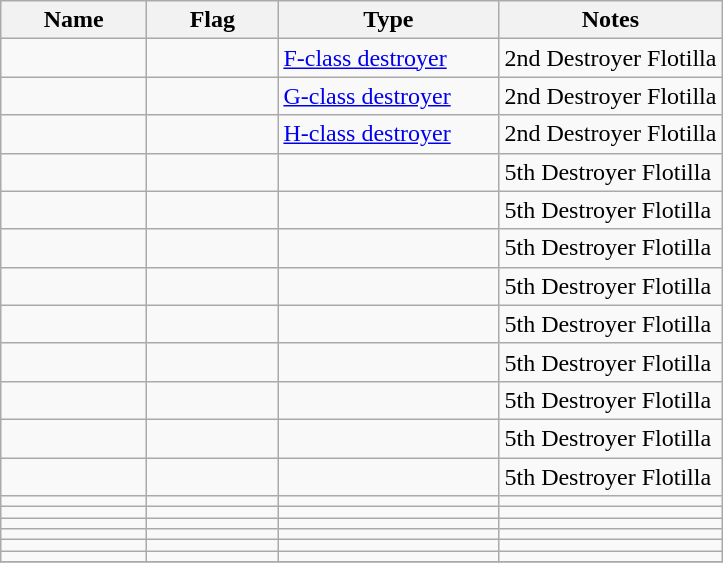<table class="wikitable sortable">
<tr>
<th scope="col" width="90px">Name</th>
<th scope="col" width="80px">Flag</th>
<th scope="col" width="140px">Type</th>
<th>Notes</th>
</tr>
<tr>
<td align="left"></td>
<td align="left"></td>
<td align="left"><a href='#'>F-class destroyer</a></td>
<td align="left">2nd Destroyer Flotilla</td>
</tr>
<tr>
<td align="left"></td>
<td align="left"></td>
<td align="left"><a href='#'>G-class destroyer</a></td>
<td align="left">2nd Destroyer Flotilla</td>
</tr>
<tr>
<td align="left"></td>
<td align="left"></td>
<td align="left"><a href='#'>H-class destroyer</a></td>
<td align="left">2nd Destroyer Flotilla</td>
</tr>
<tr>
<td align="left"></td>
<td align="left"></td>
<td align="left"></td>
<td align="left">5th Destroyer Flotilla</td>
</tr>
<tr>
<td align="left"></td>
<td align="left"></td>
<td align="left"></td>
<td align="left">5th Destroyer Flotilla</td>
</tr>
<tr>
<td align="left"></td>
<td align="left"></td>
<td align="left"></td>
<td align="left">5th Destroyer Flotilla</td>
</tr>
<tr>
<td align="left"></td>
<td align="left"></td>
<td align="left"></td>
<td align="left">5th Destroyer Flotilla</td>
</tr>
<tr>
<td align="left"></td>
<td align="left"></td>
<td align="left"></td>
<td align="left">5th Destroyer Flotilla</td>
</tr>
<tr>
<td align="left"></td>
<td align="left"></td>
<td align="left"></td>
<td align="left">5th Destroyer Flotilla</td>
</tr>
<tr>
<td align="left"></td>
<td align="left"></td>
<td align="left"></td>
<td align="left">5th Destroyer Flotilla</td>
</tr>
<tr>
<td align="left"></td>
<td align="left"></td>
<td align="left"></td>
<td align="left">5th Destroyer Flotilla</td>
</tr>
<tr>
<td align="left"></td>
<td align="left"></td>
<td align="left"></td>
<td align="left">5th Destroyer Flotilla</td>
</tr>
<tr>
<td align="left"></td>
<td align="left"></td>
<td align="left"></td>
<td align="left"></td>
</tr>
<tr>
<td align="left"></td>
<td align="left"></td>
<td align="left"></td>
<td align="left"></td>
</tr>
<tr>
<td align="left"></td>
<td align="left"></td>
<td align="left"></td>
<td align="left"></td>
</tr>
<tr>
<td align="left"></td>
<td align="left"></td>
<td align="left"></td>
<td align="left"></td>
</tr>
<tr>
<td align="left"></td>
<td align="left"></td>
<td align="left"></td>
<td align="left"></td>
</tr>
<tr>
<td align="left"></td>
<td align="left"></td>
<td align="left"></td>
<td align="left"></td>
</tr>
<tr>
</tr>
</table>
